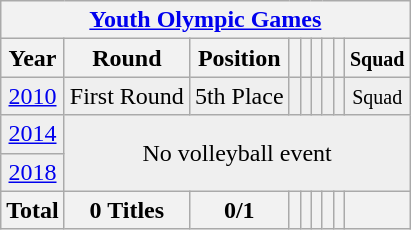<table class="wikitable" style="text-align: center;">
<tr>
<th colspan=9><a href='#'>Youth Olympic Games</a></th>
</tr>
<tr>
<th>Year</th>
<th>Round</th>
<th>Position</th>
<th></th>
<th></th>
<th></th>
<th></th>
<th></th>
<th><small>Squad</small></th>
</tr>
<tr bgcolor="efefef">
<td> <a href='#'>2010</a></td>
<td>First Round</td>
<td>5th Place</td>
<td></td>
<td></td>
<td></td>
<td></td>
<td></td>
<td><small> Squad </small></td>
</tr>
<tr bgcolor="efefef">
<td> <a href='#'>2014</a></td>
<td colspan=9 rowspan=2 align=center>No volleyball event</td>
</tr>
<tr bgcolor="efefef">
<td> <a href='#'>2018</a></td>
</tr>
<tr>
<th>Total</th>
<th>0 Titles</th>
<th>0/1</th>
<th></th>
<th></th>
<th></th>
<th></th>
<th></th>
<th></th>
</tr>
</table>
